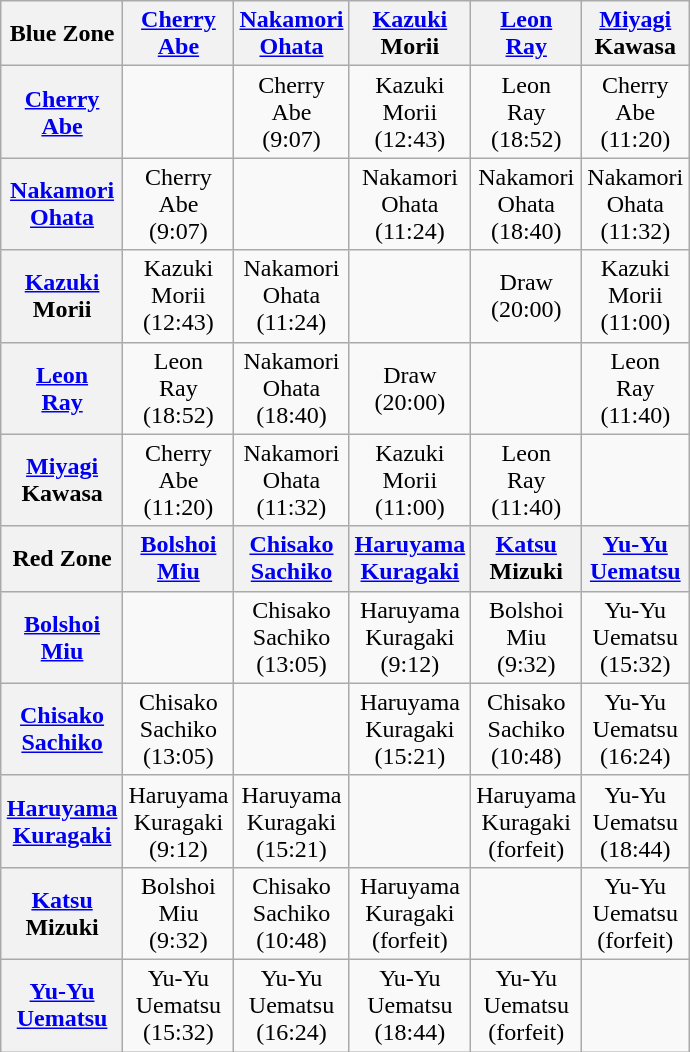<table class="wikitable" style="text-align:center; margin: 1em auto 1em auto">
<tr>
<th>Blue Zone</th>
<th><a href='#'>Cherry</a><br><a href='#'>Abe</a></th>
<th><a href='#'>Nakamori</a><br><a href='#'>Ohata</a></th>
<th><a href='#'>Kazuki</a><br>Morii</th>
<th><a href='#'>Leon</a><br><a href='#'>Ray</a></th>
<th><a href='#'>Miyagi</a><br>Kawasa</th>
</tr>
<tr>
<th><a href='#'>Cherry</a><br><a href='#'>Abe</a></th>
<td></td>
<td>Cherry<br>Abe<br>(9:07)</td>
<td>Kazuki<br>Morii<br>(12:43)</td>
<td>Leon<br>Ray<br>(18:52)</td>
<td>Cherry<br>Abe<br>(11:20)</td>
</tr>
<tr>
<th><a href='#'>Nakamori</a><br><a href='#'>Ohata</a></th>
<td>Cherry<br>Abe<br>(9:07)</td>
<td></td>
<td>Nakamori<br>Ohata<br>(11:24)</td>
<td>Nakamori<br>Ohata<br>(18:40)</td>
<td>Nakamori<br>Ohata<br>(11:32)</td>
</tr>
<tr>
<th><a href='#'>Kazuki</a><br>Morii</th>
<td>Kazuki<br>Morii<br>(12:43)</td>
<td>Nakamori<br>Ohata<br>(11:24)</td>
<td></td>
<td>Draw<br>(20:00)</td>
<td>Kazuki<br>Morii<br>(11:00)</td>
</tr>
<tr>
<th><a href='#'>Leon</a><br><a href='#'>Ray</a></th>
<td>Leon<br>Ray<br>(18:52)</td>
<td>Nakamori<br>Ohata<br>(18:40)</td>
<td>Draw<br>(20:00)</td>
<td></td>
<td>Leon<br>Ray<br>(11:40)</td>
</tr>
<tr>
<th><a href='#'>Miyagi</a><br>Kawasa</th>
<td>Cherry<br>Abe<br>(11:20)</td>
<td>Nakamori<br>Ohata<br>(11:32)</td>
<td>Kazuki<br>Morii<br>(11:00)</td>
<td>Leon<br>Ray<br>(11:40)</td>
<td></td>
</tr>
<tr>
<th>Red Zone</th>
<th><a href='#'>Bolshoi</a><br><a href='#'>Miu</a></th>
<th><a href='#'>Chisako</a><br><a href='#'>Sachiko</a></th>
<th><a href='#'>Haruyama</a><br><a href='#'>Kuragaki</a></th>
<th><a href='#'>Katsu</a><br>Mizuki</th>
<th><a href='#'>Yu-Yu</a><br><a href='#'>Uematsu</a></th>
</tr>
<tr>
<th><a href='#'>Bolshoi</a><br><a href='#'>Miu</a></th>
<td></td>
<td>Chisako<br>Sachiko<br>(13:05)</td>
<td>Haruyama<br>Kuragaki<br>(9:12)</td>
<td>Bolshoi<br>Miu<br>(9:32)</td>
<td>Yu-Yu<br>Uematsu<br>(15:32)</td>
</tr>
<tr>
<th><a href='#'>Chisako</a><br><a href='#'>Sachiko</a></th>
<td>Chisako<br>Sachiko<br>(13:05)</td>
<td></td>
<td>Haruyama<br>Kuragaki<br>(15:21)</td>
<td>Chisako<br>Sachiko<br>(10:48)</td>
<td>Yu-Yu<br>Uematsu<br>(16:24)</td>
</tr>
<tr>
<th><a href='#'>Haruyama</a><br><a href='#'>Kuragaki</a></th>
<td>Haruyama<br>Kuragaki<br>(9:12)</td>
<td>Haruyama<br>Kuragaki<br>(15:21)</td>
<td></td>
<td>Haruyama<br>Kuragaki<br>(forfeit)</td>
<td>Yu-Yu<br>Uematsu<br>(18:44)</td>
</tr>
<tr>
<th><a href='#'>Katsu</a><br>Mizuki</th>
<td>Bolshoi<br>Miu<br>(9:32)</td>
<td>Chisako<br>Sachiko<br>(10:48)</td>
<td>Haruyama<br>Kuragaki<br>(forfeit)</td>
<td></td>
<td>Yu-Yu<br>Uematsu<br>(forfeit)</td>
</tr>
<tr>
<th><a href='#'>Yu-Yu</a><br><a href='#'>Uematsu</a></th>
<td>Yu-Yu<br>Uematsu<br>(15:32)</td>
<td>Yu-Yu<br>Uematsu<br>(16:24)</td>
<td>Yu-Yu<br>Uematsu<br>(18:44)</td>
<td>Yu-Yu<br>Uematsu<br>(forfeit)</td>
<td></td>
</tr>
</table>
